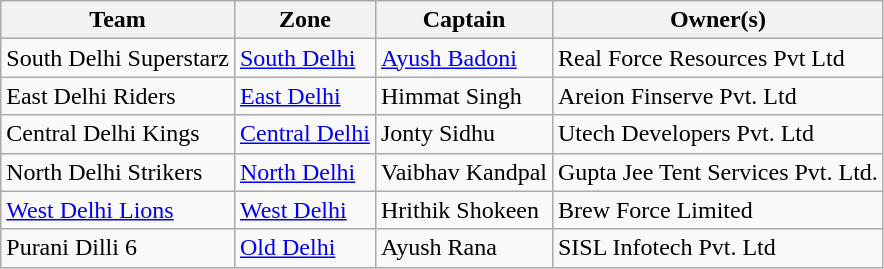<table class="wikitable">
<tr>
<th>Team</th>
<th>Zone</th>
<th>Captain</th>
<th>Owner(s)</th>
</tr>
<tr>
<td>South Delhi Superstarz</td>
<td><a href='#'>South Delhi</a></td>
<td><a href='#'>Ayush Badoni</a></td>
<td>Real Force Resources Pvt Ltd</td>
</tr>
<tr>
<td>East Delhi Riders</td>
<td><a href='#'>East Delhi</a></td>
<td>Himmat Singh</td>
<td>Areion Finserve Pvt. Ltd</td>
</tr>
<tr>
<td>Central Delhi Kings</td>
<td><a href='#'>Central Delhi</a></td>
<td>Jonty Sidhu</td>
<td>Utech Developers Pvt. Ltd</td>
</tr>
<tr>
<td>North Delhi Strikers</td>
<td><a href='#'>North Delhi</a></td>
<td>Vaibhav Kandpal</td>
<td>Gupta Jee Tent Services Pvt. Ltd.</td>
</tr>
<tr>
<td><a href='#'>West Delhi Lions</a></td>
<td><a href='#'>West Delhi</a></td>
<td>Hrithik Shokeen</td>
<td>Brew Force Limited</td>
</tr>
<tr>
<td>Purani Dilli 6</td>
<td><a href='#'>Old Delhi</a></td>
<td>Ayush Rana</td>
<td>SISL Infotech Pvt. Ltd</td>
</tr>
</table>
